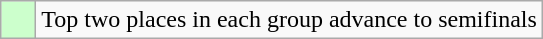<table class="wikitable">
<tr>
<td style="background:#cfc;">    </td>
<td>Top two places in each group advance to semifinals</td>
</tr>
</table>
